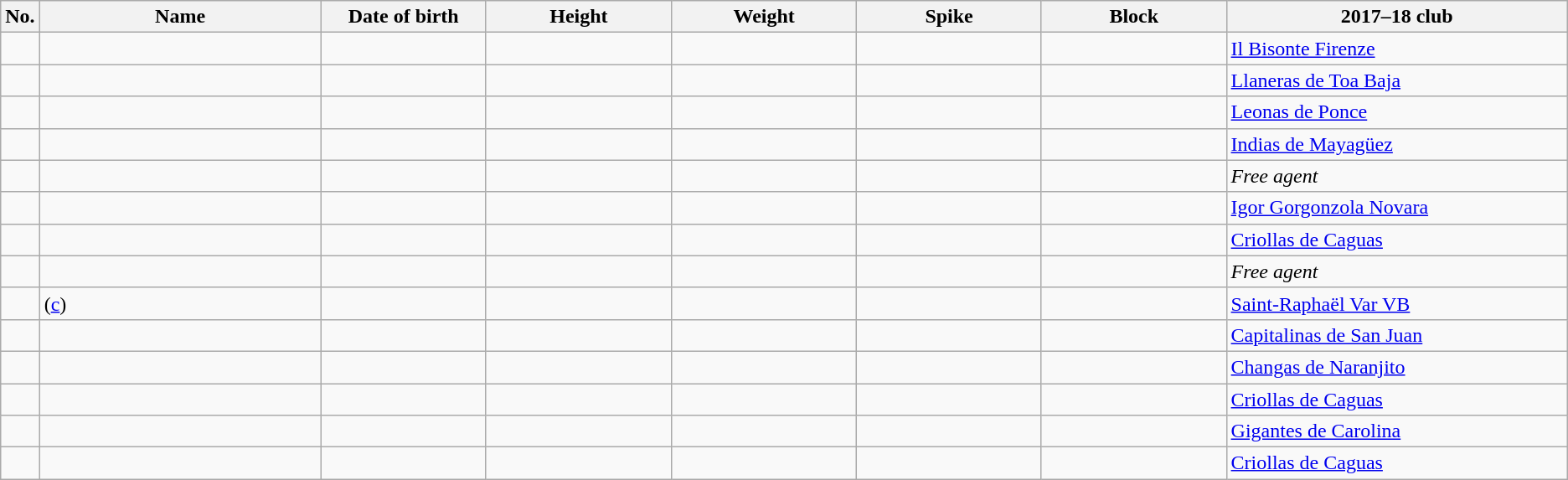<table class="wikitable sortable" style="font-size:100%; text-align:center;">
<tr>
<th>No.</th>
<th style="width:14em">Name</th>
<th style="width:8em">Date of birth</th>
<th style="width:9em">Height</th>
<th style="width:9em">Weight</th>
<th style="width:9em">Spike</th>
<th style="width:9em">Block</th>
<th style="width:17em">2017–18 club</th>
</tr>
<tr>
<td></td>
<td align=left></td>
<td align=right></td>
<td></td>
<td></td>
<td></td>
<td></td>
<td align=left> <a href='#'>Il Bisonte Firenze</a></td>
</tr>
<tr>
<td></td>
<td align=left></td>
<td align=right></td>
<td></td>
<td></td>
<td></td>
<td></td>
<td align=left> <a href='#'>Llaneras de Toa Baja</a></td>
</tr>
<tr>
<td></td>
<td align=left></td>
<td align=right></td>
<td></td>
<td></td>
<td></td>
<td></td>
<td align=left> <a href='#'>Leonas de Ponce</a></td>
</tr>
<tr>
<td></td>
<td align=left></td>
<td align=right></td>
<td></td>
<td></td>
<td></td>
<td></td>
<td align=left> <a href='#'>Indias de Mayagüez</a></td>
</tr>
<tr>
<td></td>
<td align=left></td>
<td align=right></td>
<td></td>
<td></td>
<td></td>
<td></td>
<td align=left><em>Free agent</em></td>
</tr>
<tr>
<td></td>
<td align=left></td>
<td align=right></td>
<td></td>
<td></td>
<td></td>
<td></td>
<td align=left> <a href='#'>Igor Gorgonzola Novara</a></td>
</tr>
<tr>
<td></td>
<td align=left></td>
<td align=right></td>
<td></td>
<td></td>
<td></td>
<td></td>
<td align=left> <a href='#'>Criollas de Caguas</a></td>
</tr>
<tr>
<td></td>
<td align=left></td>
<td align=right></td>
<td></td>
<td></td>
<td></td>
<td></td>
<td align=left><em>Free agent</em></td>
</tr>
<tr>
<td></td>
<td align=left> (<a href='#'>c</a>)</td>
<td align=right></td>
<td></td>
<td></td>
<td></td>
<td></td>
<td align=left> <a href='#'>Saint-Raphaël Var VB</a></td>
</tr>
<tr>
<td></td>
<td align=left></td>
<td align=right></td>
<td></td>
<td></td>
<td></td>
<td></td>
<td align=left> <a href='#'>Capitalinas de San Juan</a></td>
</tr>
<tr>
<td></td>
<td align=left></td>
<td align=right></td>
<td></td>
<td></td>
<td></td>
<td></td>
<td align=left> <a href='#'>Changas de Naranjito</a></td>
</tr>
<tr>
<td></td>
<td align=left></td>
<td align=right></td>
<td></td>
<td></td>
<td></td>
<td></td>
<td align=left> <a href='#'>Criollas de Caguas</a></td>
</tr>
<tr>
<td></td>
<td align=left></td>
<td align=right></td>
<td></td>
<td></td>
<td></td>
<td></td>
<td align=left> <a href='#'>Gigantes de Carolina</a></td>
</tr>
<tr>
<td></td>
<td align=left></td>
<td align=right></td>
<td></td>
<td></td>
<td></td>
<td></td>
<td align=left> <a href='#'>Criollas de Caguas</a></td>
</tr>
</table>
